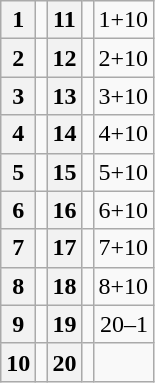<table class="wikitable" style="text-align: right;">
<tr>
<th>1</th>
<td></td>
<th>11</th>
<td></td>
<td>1+10</td>
</tr>
<tr>
<th>2</th>
<td></td>
<th>12</th>
<td></td>
<td>2+10</td>
</tr>
<tr>
<th>3</th>
<td></td>
<th>13</th>
<td></td>
<td>3+10</td>
</tr>
<tr>
<th>4</th>
<td></td>
<th>14</th>
<td></td>
<td>4+10</td>
</tr>
<tr>
<th>5</th>
<td></td>
<th>15</th>
<td></td>
<td>5+10</td>
</tr>
<tr>
<th>6</th>
<td></td>
<th>16</th>
<td></td>
<td>6+10</td>
</tr>
<tr>
<th>7</th>
<td></td>
<th>17</th>
<td></td>
<td>7+10</td>
</tr>
<tr>
<th>8</th>
<td></td>
<th>18</th>
<td></td>
<td>8+10</td>
</tr>
<tr>
<th>9</th>
<td></td>
<th>19</th>
<td></td>
<td>20–1</td>
</tr>
<tr>
<th>10</th>
<td></td>
<th>20</th>
<td></td>
<td></td>
</tr>
</table>
